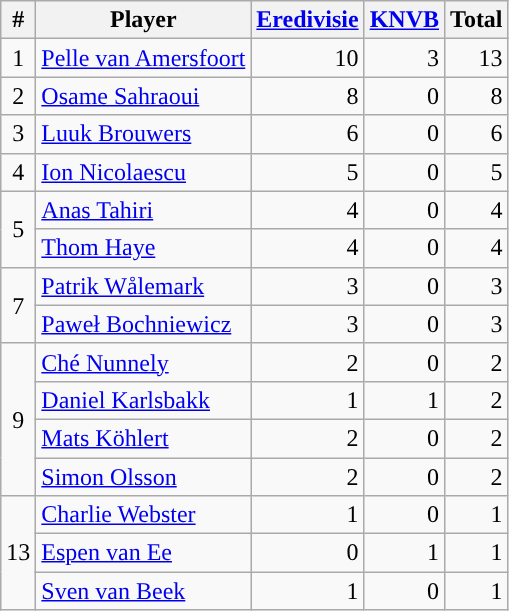<table class="wikitable" style="text-align:right;">
<tr>
<th>#</th>
<th>Player</th>
<th><a href='#'>Eredivisie</a></th>
<th><a href='#'>KNVB</a></th>
<th>Total</th>
</tr>
<tr>
<td align=center>1</td>
<td align=left> <a href='#'>Pelle van Amersfoort</a></td>
<td>10</td>
<td>3</td>
<td>13</td>
</tr>
<tr>
<td align=center>2</td>
<td align=left> <a href='#'>Osame Sahraoui</a></td>
<td>8</td>
<td>0</td>
<td>8</td>
</tr>
<tr>
<td align=center>3</td>
<td align=left> <a href='#'>Luuk Brouwers</a></td>
<td>6</td>
<td>0</td>
<td>6</td>
</tr>
<tr>
<td align=center>4</td>
<td align=left> <a href='#'>Ion Nicolaescu</a></td>
<td>5</td>
<td>0</td>
<td>5</td>
</tr>
<tr>
<td align=center rowspan=2>5</td>
<td align=left> <a href='#'>Anas Tahiri</a></td>
<td>4</td>
<td>0</td>
<td>4</td>
</tr>
<tr>
<td align=left> <a href='#'>Thom Haye</a></td>
<td>4</td>
<td>0</td>
<td>4</td>
</tr>
<tr>
<td align=center rowspan=2>7</td>
<td align=left> <a href='#'>Patrik Wålemark</a></td>
<td>3</td>
<td>0</td>
<td>3</td>
</tr>
<tr>
<td align=left> <a href='#'>Paweł Bochniewicz</a></td>
<td>3</td>
<td>0</td>
<td>3</td>
</tr>
<tr>
<td align=center rowspan=4>9</td>
<td align=left> <a href='#'>Ché Nunnely</a></td>
<td>2</td>
<td>0</td>
<td>2</td>
</tr>
<tr>
<td align=left> <a href='#'>Daniel Karlsbakk</a></td>
<td>1</td>
<td>1</td>
<td>2</td>
</tr>
<tr>
<td align=left> <a href='#'>Mats Köhlert</a></td>
<td>2</td>
<td>0</td>
<td>2</td>
</tr>
<tr>
<td align=left> <a href='#'>Simon Olsson</a></td>
<td>2</td>
<td>0</td>
<td>2</td>
</tr>
<tr>
<td align=center rowspan=3>13</td>
<td align=left> <a href='#'>Charlie Webster</a></td>
<td>1</td>
<td>0</td>
<td>1</td>
</tr>
<tr>
<td align=left> <a href='#'>Espen van Ee</a></td>
<td>0</td>
<td>1</td>
<td>1</td>
</tr>
<tr>
<td align=left> <a href='#'>Sven van Beek</a></td>
<td>1</td>
<td>0</td>
<td>1</td>
</tr>
</table>
